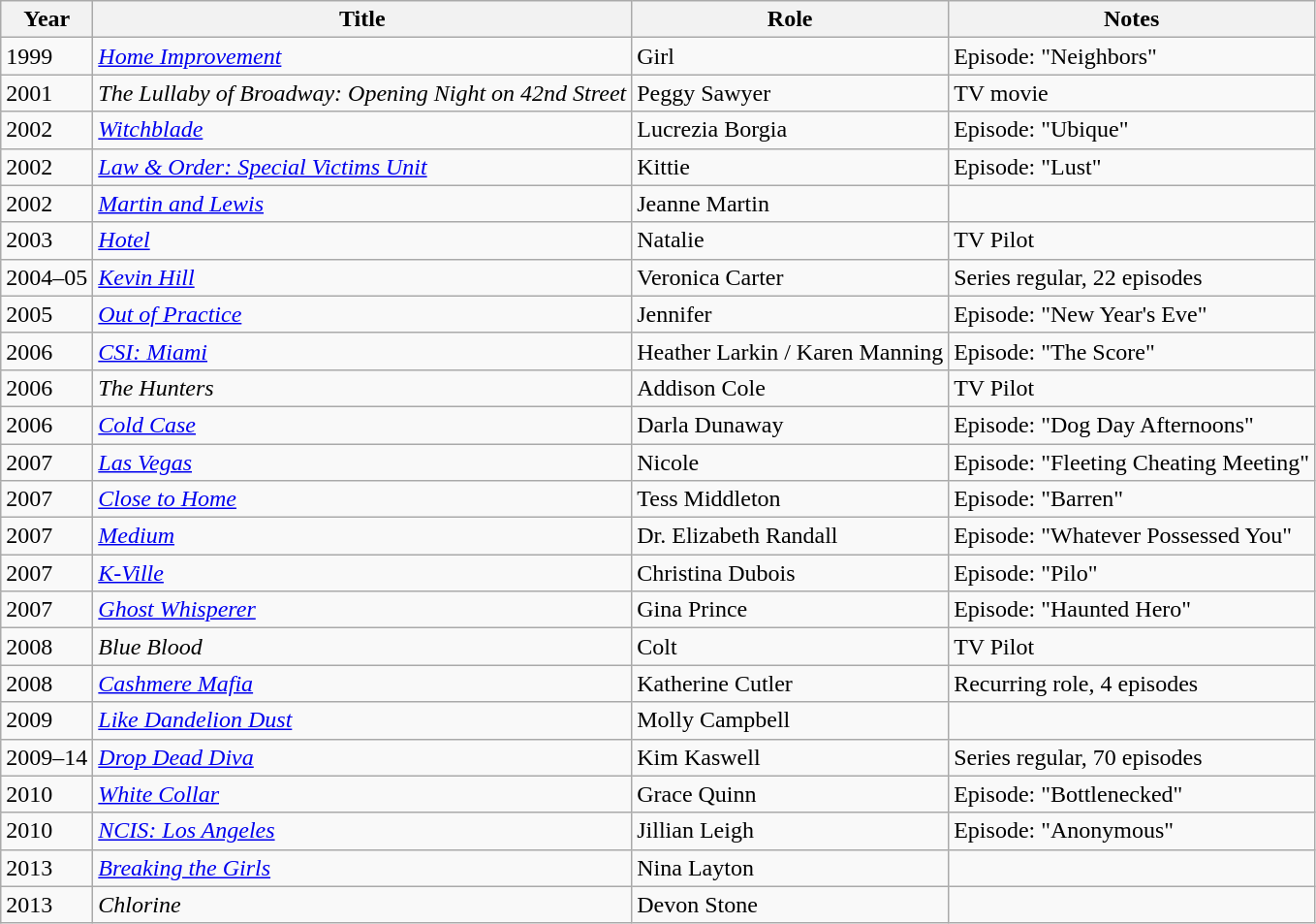<table class="wikitable sortable">
<tr>
<th>Year</th>
<th>Title</th>
<th>Role</th>
<th class="unsortable">Notes</th>
</tr>
<tr>
<td>1999</td>
<td><em><a href='#'>Home Improvement</a></em></td>
<td>Girl</td>
<td>Episode: "Neighbors"</td>
</tr>
<tr>
<td>2001</td>
<td><em>The Lullaby of Broadway: Opening Night on 42nd Street</em></td>
<td>Peggy Sawyer</td>
<td>TV movie</td>
</tr>
<tr>
<td>2002</td>
<td><em><a href='#'>Witchblade</a></em></td>
<td>Lucrezia Borgia</td>
<td>Episode: "Ubique"</td>
</tr>
<tr>
<td>2002</td>
<td><em><a href='#'>Law & Order: Special Victims Unit</a></em></td>
<td>Kittie</td>
<td>Episode: "Lust"</td>
</tr>
<tr>
<td>2002</td>
<td><em><a href='#'>Martin and Lewis</a></em></td>
<td>Jeanne Martin</td>
<td></td>
</tr>
<tr>
<td>2003</td>
<td><em><a href='#'>Hotel</a></em></td>
<td>Natalie</td>
<td>TV Pilot</td>
</tr>
<tr>
<td>2004–05</td>
<td><em><a href='#'>Kevin Hill</a></em></td>
<td>Veronica Carter</td>
<td>Series regular, 22 episodes</td>
</tr>
<tr>
<td>2005</td>
<td><em><a href='#'>Out of Practice</a></em></td>
<td>Jennifer</td>
<td>Episode: "New Year's Eve"</td>
</tr>
<tr>
<td>2006</td>
<td><em><a href='#'>CSI: Miami</a></em></td>
<td>Heather Larkin / Karen Manning</td>
<td>Episode: "The Score"</td>
</tr>
<tr>
<td>2006</td>
<td><em>The Hunters</em></td>
<td>Addison Cole</td>
<td>TV Pilot</td>
</tr>
<tr>
<td>2006</td>
<td><em><a href='#'>Cold Case</a></em></td>
<td>Darla Dunaway</td>
<td>Episode: "Dog Day Afternoons"</td>
</tr>
<tr>
<td>2007</td>
<td><em><a href='#'>Las Vegas</a></em></td>
<td>Nicole</td>
<td>Episode: "Fleeting Cheating Meeting"</td>
</tr>
<tr>
<td>2007</td>
<td><em><a href='#'>Close to Home</a></em></td>
<td>Tess Middleton</td>
<td>Episode: "Barren"</td>
</tr>
<tr>
<td>2007</td>
<td><em><a href='#'>Medium</a></em></td>
<td>Dr. Elizabeth Randall</td>
<td>Episode: "Whatever Possessed You"</td>
</tr>
<tr>
<td>2007</td>
<td><em><a href='#'>K-Ville</a></em></td>
<td>Christina Dubois</td>
<td>Episode: "Pilo"</td>
</tr>
<tr>
<td>2007</td>
<td><em><a href='#'>Ghost Whisperer</a></em></td>
<td>Gina Prince</td>
<td>Episode: "Haunted Hero"</td>
</tr>
<tr>
<td>2008</td>
<td><em>Blue Blood</em></td>
<td>Colt</td>
<td>TV Pilot</td>
</tr>
<tr>
<td>2008</td>
<td><em><a href='#'>Cashmere Mafia</a></em></td>
<td>Katherine Cutler</td>
<td>Recurring role, 4 episodes</td>
</tr>
<tr>
<td>2009</td>
<td><em><a href='#'>Like Dandelion Dust</a></em></td>
<td>Molly Campbell</td>
<td></td>
</tr>
<tr>
<td>2009–14</td>
<td><em><a href='#'>Drop Dead Diva</a></em></td>
<td>Kim Kaswell</td>
<td>Series regular, 70 episodes</td>
</tr>
<tr>
<td>2010</td>
<td><em><a href='#'>White Collar</a></em></td>
<td>Grace Quinn</td>
<td>Episode: "Bottlenecked"</td>
</tr>
<tr>
<td>2010</td>
<td><em><a href='#'>NCIS: Los Angeles</a></em></td>
<td>Jillian Leigh</td>
<td>Episode: "Anonymous"</td>
</tr>
<tr>
<td>2013</td>
<td><em><a href='#'>Breaking the Girls</a></em></td>
<td>Nina Layton</td>
<td></td>
</tr>
<tr>
<td>2013</td>
<td><em>Chlorine</em></td>
<td>Devon Stone</td>
<td></td>
</tr>
</table>
